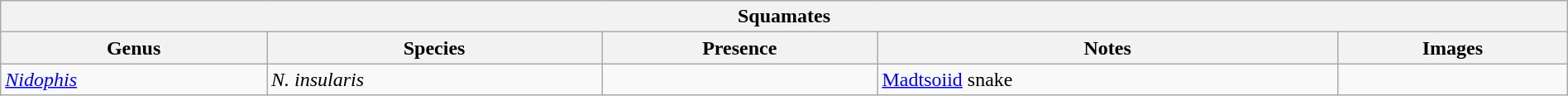<table class="wikitable" align="center" width="100%">
<tr>
<th colspan="5" align="center"><strong>Squamates</strong></th>
</tr>
<tr>
<th>Genus</th>
<th>Species</th>
<th>Presence</th>
<th>Notes</th>
<th>Images</th>
</tr>
<tr>
<td><em><a href='#'>Nidophis</a></em></td>
<td><em>N. insularis</em></td>
<td></td>
<td><a href='#'>Madtsoiid</a> snake</td>
<td></td>
</tr>
</table>
